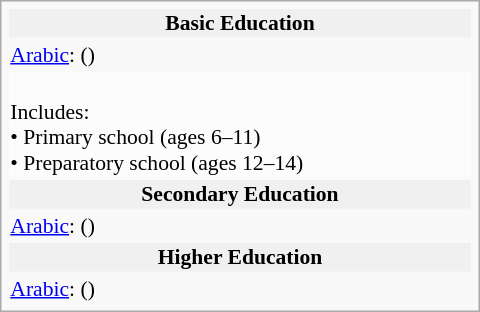<table class="infobox" style="width:320px; font-size:90%; float:right; margin:1em 0 1em 1em;">
<tr>
<th style="background:#f0f0f0; text-align:center;" colspan="2">Basic Education</th>
</tr>
<tr>
<td><a href='#'>Arabic</a>:  ()</td>
</tr>
<tr>
<td style="background:#fcfcfc;"><br><span>Includes:</span><br>
• Primary school (ages 6–11)<br>
• Preparatory school (ages 12–14)</td>
</tr>
<tr>
<th style="background:#f0f0f0; text-align:center;" colspan="2">Secondary Education</th>
</tr>
<tr>
<td><a href='#'>Arabic</a>:  ()</td>
</tr>
<tr>
<th style="background:#f0f0f0; text-align:center;" colspan="2">Higher Education</th>
</tr>
<tr>
<td><a href='#'>Arabic</a>:  ()</td>
</tr>
</table>
